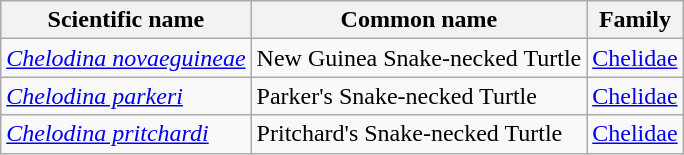<table class="wikitable sortable">
<tr>
<th>Scientific name</th>
<th>Common name</th>
<th>Family</th>
</tr>
<tr>
<td><em><a href='#'>Chelodina novaeguineae</a></em></td>
<td>New Guinea Snake-necked Turtle</td>
<td><a href='#'>Chelidae</a></td>
</tr>
<tr>
<td><em><a href='#'>Chelodina parkeri</a></em></td>
<td>Parker's Snake-necked Turtle</td>
<td><a href='#'>Chelidae</a></td>
</tr>
<tr>
<td><em><a href='#'>Chelodina pritchardi</a></em></td>
<td>Pritchard's Snake-necked Turtle</td>
<td><a href='#'>Chelidae</a></td>
</tr>
</table>
